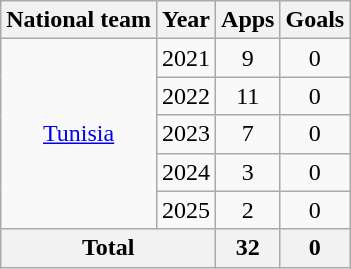<table class=wikitable style=text-align:center>
<tr>
<th>National team</th>
<th>Year</th>
<th>Apps</th>
<th>Goals</th>
</tr>
<tr>
<td rowspan=5><a href='#'>Tunisia</a></td>
<td>2021</td>
<td>9</td>
<td>0</td>
</tr>
<tr>
<td>2022</td>
<td>11</td>
<td>0</td>
</tr>
<tr>
<td>2023</td>
<td>7</td>
<td>0</td>
</tr>
<tr>
<td>2024</td>
<td>3</td>
<td>0</td>
</tr>
<tr>
<td>2025</td>
<td>2</td>
<td>0</td>
</tr>
<tr>
<th colspan=2>Total</th>
<th>32</th>
<th>0</th>
</tr>
</table>
